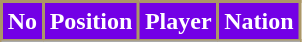<table class="wikitable sortable">
<tr>
<th style="color:#FFFFFF; background: #7300E6; border:2px solid #AB9767;">No</th>
<th style="color:#FFFFFF; background: #7300E6; border:2px solid #AB9767;">Position</th>
<th style="color:#FFFFFF; background: #7300E6; border:2px solid #AB9767;">Player</th>
<th style="color:#FFFFFF; background: #7300E6; border:2px solid #AB9767;">Nation</th>
</tr>
<tr>
</tr>
</table>
